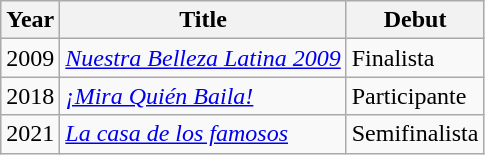<table class="wikitable sortable">
<tr>
<th>Year</th>
<th>Title</th>
<th>Debut</th>
</tr>
<tr>
<td>2009</td>
<td><em><a href='#'>Nuestra Belleza Latina 2009</a></em></td>
<td>Finalista</td>
</tr>
<tr>
<td>2018</td>
<td><em><a href='#'>¡Mira Quién Baila!</a></em></td>
<td>Participante</td>
</tr>
<tr>
<td>2021</td>
<td><em><a href='#'>La casa de los famosos</a></em></td>
<td>Semifinalista</td>
</tr>
</table>
